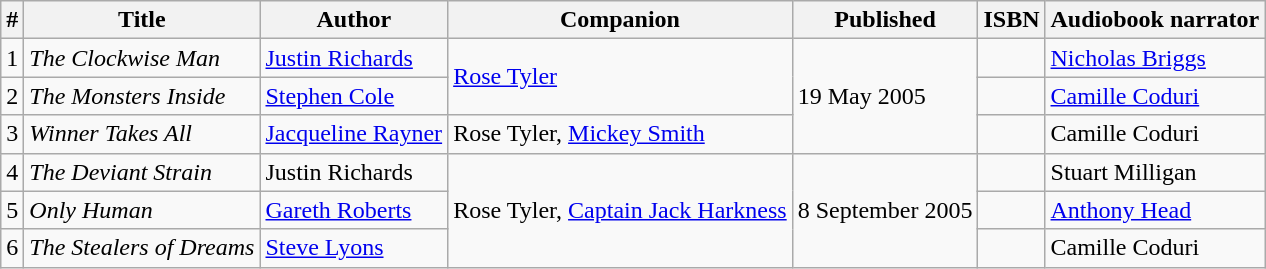<table class="wikitable">
<tr>
<th>#</th>
<th>Title</th>
<th>Author</th>
<th>Companion</th>
<th>Published</th>
<th>ISBN</th>
<th>Audiobook narrator</th>
</tr>
<tr>
<td>1</td>
<td><em>The Clockwise Man</em></td>
<td><a href='#'>Justin Richards</a></td>
<td rowspan="2"><a href='#'>Rose Tyler</a></td>
<td rowspan="3">19 May 2005</td>
<td></td>
<td><a href='#'>Nicholas Briggs</a></td>
</tr>
<tr>
<td>2</td>
<td><em>The Monsters Inside</em></td>
<td><a href='#'>Stephen Cole</a></td>
<td></td>
<td><a href='#'>Camille Coduri</a></td>
</tr>
<tr>
<td>3</td>
<td><em>Winner Takes All</em></td>
<td><a href='#'>Jacqueline Rayner</a></td>
<td>Rose Tyler, <a href='#'>Mickey Smith</a></td>
<td></td>
<td>Camille Coduri</td>
</tr>
<tr>
<td>4</td>
<td><em>The Deviant Strain</em></td>
<td>Justin Richards</td>
<td rowspan="3">Rose Tyler, <a href='#'>Captain Jack Harkness</a></td>
<td rowspan="3">8 September 2005</td>
<td></td>
<td>Stuart Milligan</td>
</tr>
<tr>
<td>5</td>
<td><em>Only Human</em></td>
<td><a href='#'>Gareth Roberts</a></td>
<td></td>
<td><a href='#'>Anthony Head</a></td>
</tr>
<tr>
<td>6</td>
<td><em>The Stealers of Dreams</em></td>
<td><a href='#'>Steve Lyons</a></td>
<td></td>
<td>Camille Coduri</td>
</tr>
</table>
